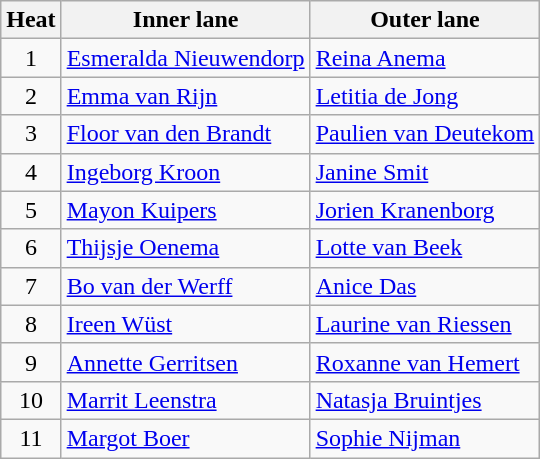<table class="wikitable">
<tr>
<th>Heat</th>
<th>Inner lane</th>
<th>Outer lane</th>
</tr>
<tr>
<td align="center">1</td>
<td><a href='#'>Esmeralda Nieuwendorp</a></td>
<td><a href='#'>Reina Anema</a></td>
</tr>
<tr>
<td align="center">2</td>
<td><a href='#'>Emma van Rijn</a></td>
<td><a href='#'>Letitia de Jong</a></td>
</tr>
<tr>
<td align="center">3</td>
<td><a href='#'>Floor van den Brandt</a></td>
<td><a href='#'>Paulien van Deutekom</a></td>
</tr>
<tr>
<td align="center">4</td>
<td><a href='#'>Ingeborg Kroon</a></td>
<td><a href='#'>Janine Smit</a></td>
</tr>
<tr>
<td align="center">5</td>
<td><a href='#'>Mayon Kuipers</a></td>
<td><a href='#'>Jorien Kranenborg</a></td>
</tr>
<tr>
<td align="center">6</td>
<td><a href='#'>Thijsje Oenema</a></td>
<td><a href='#'>Lotte van Beek</a></td>
</tr>
<tr>
<td align="center">7</td>
<td><a href='#'>Bo van der Werff</a></td>
<td><a href='#'>Anice Das</a></td>
</tr>
<tr>
<td align="center">8</td>
<td><a href='#'>Ireen Wüst</a></td>
<td><a href='#'>Laurine van Riessen</a></td>
</tr>
<tr>
<td align="center">9</td>
<td><a href='#'>Annette Gerritsen</a></td>
<td><a href='#'>Roxanne van Hemert</a></td>
</tr>
<tr>
<td align="center">10</td>
<td><a href='#'>Marrit Leenstra</a></td>
<td><a href='#'>Natasja Bruintjes</a></td>
</tr>
<tr>
<td align="center">11</td>
<td><a href='#'>Margot Boer</a></td>
<td><a href='#'>Sophie Nijman</a></td>
</tr>
</table>
